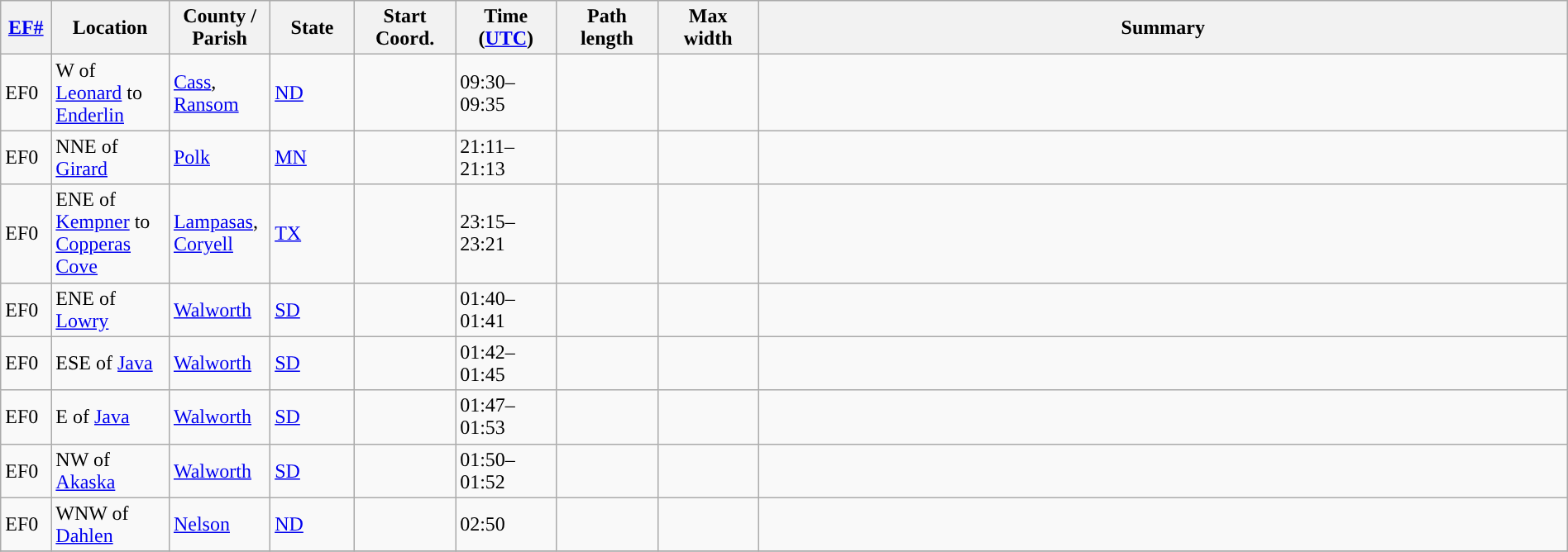<table class="wikitable sortable" style="width:100%;">
<tr>
<th scope="col"  style="width:3%; text-align:center;"><a href='#'>EF#</a></th>
<th scope="col"  style="width:7%; text-align:center;" class="unsortable">Location</th>
<th scope="col"  style="width:6%; text-align:center;" class="unsortable">County / Parish</th>
<th scope="col"  style="width:5%; text-align:center;">State</th>
<th scope="col"  style="width:6%; text-align:center;">Start Coord.</th>
<th scope="col"  style="width:6%; text-align:center;">Time (<a href='#'>UTC</a>)</th>
<th scope="col"  style="width:6%; text-align:center;">Path length</th>
<th scope="col"  style="width:6%; text-align:center;">Max width</th>
<th scope="col" class="unsortable" style="width:48%; text-align:center;">Summary</th>
</tr>
<tr>
<td>EF0</td>
<td>W of <a href='#'>Leonard</a> to <a href='#'>Enderlin</a></td>
<td><a href='#'>Cass</a>, <a href='#'>Ransom</a></td>
<td><a href='#'>ND</a></td>
<td></td>
<td>09:30–09:35</td>
<td></td>
<td></td>
<td></td>
</tr>
<tr>
<td>EF0</td>
<td>NNE of <a href='#'>Girard</a></td>
<td><a href='#'>Polk</a></td>
<td><a href='#'>MN</a></td>
<td></td>
<td>21:11–21:13</td>
<td></td>
<td></td>
<td></td>
</tr>
<tr>
<td>EF0</td>
<td>ENE of <a href='#'>Kempner</a> to <a href='#'>Copperas Cove</a></td>
<td><a href='#'>Lampasas</a>, <a href='#'>Coryell</a></td>
<td><a href='#'>TX</a></td>
<td></td>
<td>23:15–23:21</td>
<td></td>
<td></td>
<td></td>
</tr>
<tr>
<td>EF0</td>
<td>ENE of <a href='#'>Lowry</a></td>
<td><a href='#'>Walworth</a></td>
<td><a href='#'>SD</a></td>
<td></td>
<td>01:40–01:41</td>
<td></td>
<td></td>
<td></td>
</tr>
<tr>
<td>EF0</td>
<td>ESE of <a href='#'>Java</a></td>
<td><a href='#'>Walworth</a></td>
<td><a href='#'>SD</a></td>
<td></td>
<td>01:42–01:45</td>
<td></td>
<td></td>
<td></td>
</tr>
<tr>
<td>EF0</td>
<td>E of <a href='#'>Java</a></td>
<td><a href='#'>Walworth</a></td>
<td><a href='#'>SD</a></td>
<td></td>
<td>01:47–01:53</td>
<td></td>
<td></td>
<td></td>
</tr>
<tr>
<td>EF0</td>
<td>NW of <a href='#'>Akaska</a></td>
<td><a href='#'>Walworth</a></td>
<td><a href='#'>SD</a></td>
<td></td>
<td>01:50–01:52</td>
<td></td>
<td></td>
<td></td>
</tr>
<tr>
<td>EF0</td>
<td>WNW of <a href='#'>Dahlen</a></td>
<td><a href='#'>Nelson</a></td>
<td><a href='#'>ND</a></td>
<td></td>
<td>02:50</td>
<td></td>
<td></td>
<td></td>
</tr>
<tr>
</tr>
</table>
